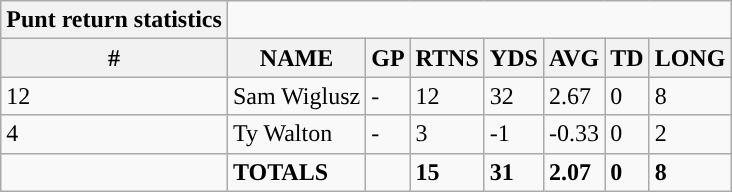<table class="wikitable collapsible">
<tr>
<th style="text-align:center; ">Punt return statistics</th>
</tr>
<tr>
<th>#</th>
<th>NAME</th>
<th>GP</th>
<th>RTNS</th>
<th>YDS</th>
<th>AVG</th>
<th>TD</th>
<th>LONG</th>
</tr>
<tr>
<td>12</td>
<td>Sam Wiglusz</td>
<td>-</td>
<td>12</td>
<td>32</td>
<td>2.67</td>
<td>0</td>
<td>8</td>
</tr>
<tr>
<td>4</td>
<td>Ty Walton</td>
<td>-</td>
<td>3</td>
<td>-1</td>
<td>-0.33</td>
<td>0</td>
<td>2</td>
</tr>
<tr>
<td></td>
<td><strong>TOTALS</strong></td>
<td></td>
<td><strong>15</strong></td>
<td><strong>31</strong></td>
<td><strong>2.07</strong></td>
<td><strong>0</strong></td>
<td><strong>8</strong></td>
</tr>
</table>
